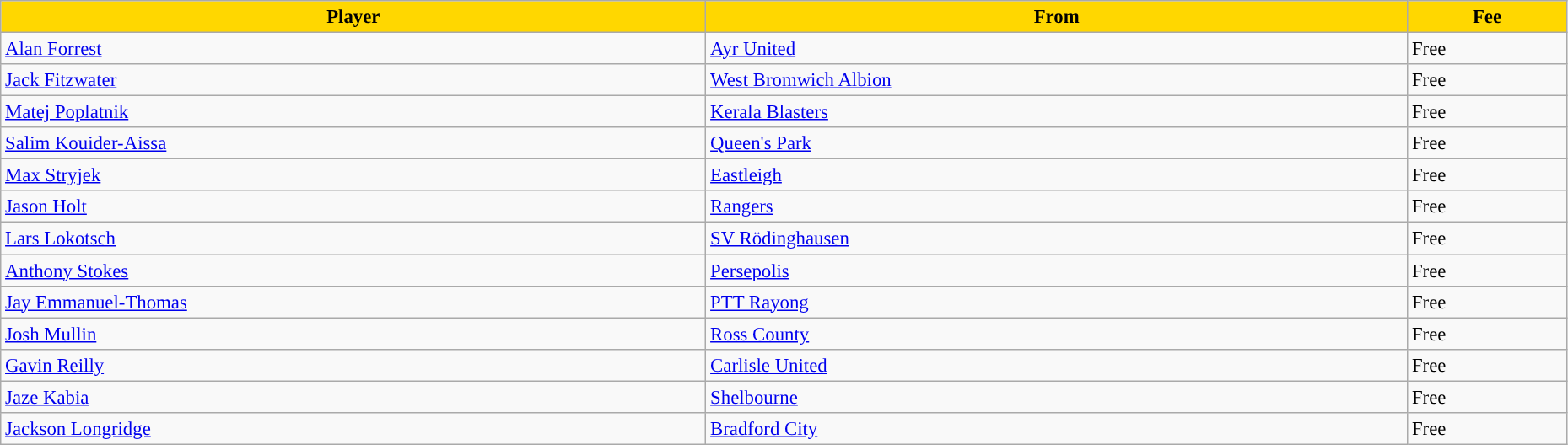<table class="wikitable" style="text-align:left; font-size:95%;width:98%;">
<tr>
<th style="background:gold; color:black;”">Player</th>
<th style="background:gold; color:black;”">From</th>
<th style="background:gold; color:black;”">Fee</th>
</tr>
<tr>
<td> <a href='#'>Alan Forrest</a></td>
<td> <a href='#'>Ayr United</a></td>
<td>Free</td>
</tr>
<tr>
<td> <a href='#'>Jack Fitzwater</a></td>
<td> <a href='#'>West Bromwich Albion</a></td>
<td>Free</td>
</tr>
<tr>
<td> <a href='#'>Matej Poplatnik</a></td>
<td> <a href='#'>Kerala Blasters</a></td>
<td>Free</td>
</tr>
<tr>
<td> <a href='#'>Salim Kouider-Aissa</a></td>
<td> <a href='#'>Queen's Park</a></td>
<td>Free</td>
</tr>
<tr>
<td> <a href='#'>Max Stryjek</a></td>
<td> <a href='#'>Eastleigh</a></td>
<td>Free</td>
</tr>
<tr>
<td> <a href='#'>Jason Holt</a></td>
<td> <a href='#'>Rangers</a></td>
<td>Free</td>
</tr>
<tr>
<td> <a href='#'>Lars Lokotsch</a></td>
<td> <a href='#'>SV Rödinghausen</a></td>
<td>Free</td>
</tr>
<tr>
<td> <a href='#'>Anthony Stokes</a></td>
<td> <a href='#'>Persepolis</a></td>
<td>Free</td>
</tr>
<tr>
<td> <a href='#'>Jay Emmanuel-Thomas</a></td>
<td> <a href='#'>PTT Rayong</a></td>
<td>Free</td>
</tr>
<tr>
<td> <a href='#'>Josh Mullin</a></td>
<td> <a href='#'>Ross County</a></td>
<td>Free</td>
</tr>
<tr>
<td> <a href='#'>Gavin Reilly</a></td>
<td> <a href='#'>Carlisle United</a></td>
<td>Free</td>
</tr>
<tr>
<td> <a href='#'>Jaze Kabia</a></td>
<td> <a href='#'>Shelbourne</a></td>
<td>Free</td>
</tr>
<tr>
<td> <a href='#'>Jackson Longridge</a></td>
<td> <a href='#'>Bradford City</a></td>
<td>Free</td>
</tr>
</table>
